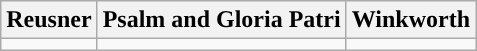<table class="wikitable">
<tr>
<th>Reusner</th>
<th>Psalm and Gloria Patri</th>
<th>Winkworth</th>
</tr>
<tr style="vertical-align: top">
<td></td>
<td></td>
<td></td>
</tr>
</table>
